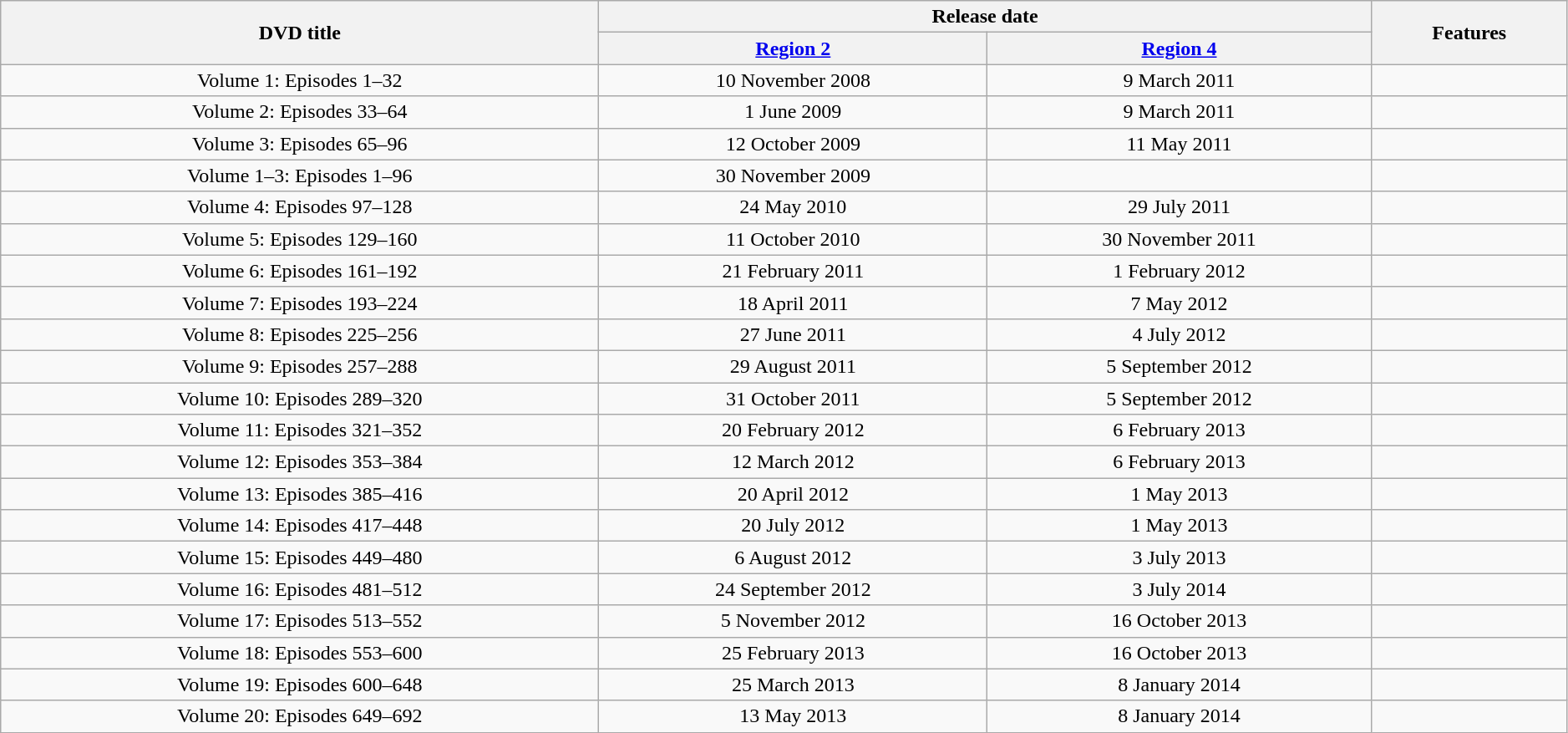<table class="wikitable" style="width:99%; text-align:center;">
<tr>
<th rowspan="2">DVD title</th>
<th colspan="2">Release date</th>
<th rowspan="2">Features</th>
</tr>
<tr>
<th><a href='#'>Region 2</a></th>
<th><a href='#'>Region 4</a></th>
</tr>
<tr>
<td>Volume 1: Episodes 1–32</td>
<td>10 November 2008</td>
<td>9 March 2011</td>
<td></td>
</tr>
<tr>
<td>Volume 2: Episodes 33–64</td>
<td>1 June 2009</td>
<td>9 March 2011</td>
<td></td>
</tr>
<tr>
<td>Volume 3: Episodes 65–96</td>
<td>12 October 2009</td>
<td>11 May 2011</td>
<td></td>
</tr>
<tr>
<td>Volume 1–3: Episodes 1–96</td>
<td>30 November 2009</td>
<td></td>
<td></td>
</tr>
<tr>
<td>Volume 4: Episodes 97–128</td>
<td>24 May 2010</td>
<td>29 July 2011</td>
<td></td>
</tr>
<tr>
<td>Volume 5: Episodes 129–160</td>
<td>11 October 2010</td>
<td>30 November 2011</td>
<td></td>
</tr>
<tr>
<td>Volume 6: Episodes 161–192</td>
<td>21 February 2011</td>
<td>1 February 2012</td>
<td></td>
</tr>
<tr>
<td>Volume 7: Episodes 193–224</td>
<td>18 April 2011</td>
<td>7 May 2012</td>
<td></td>
</tr>
<tr>
<td>Volume 8: Episodes 225–256</td>
<td>27 June 2011</td>
<td>4 July 2012</td>
<td></td>
</tr>
<tr>
<td>Volume 9: Episodes 257–288</td>
<td>29 August 2011</td>
<td>5 September 2012</td>
<td></td>
</tr>
<tr>
<td>Volume 10: Episodes 289–320</td>
<td>31 October 2011</td>
<td>5 September 2012</td>
<td></td>
</tr>
<tr>
<td>Volume 11: Episodes 321–352</td>
<td>20 February 2012</td>
<td>6 February 2013</td>
<td></td>
</tr>
<tr>
<td>Volume 12: Episodes 353–384</td>
<td>12 March 2012</td>
<td>6 February 2013</td>
<td></td>
</tr>
<tr>
<td>Volume 13: Episodes 385–416</td>
<td>20 April 2012</td>
<td>1 May 2013</td>
<td></td>
</tr>
<tr>
<td>Volume 14: Episodes 417–448</td>
<td>20 July 2012</td>
<td>1 May 2013</td>
<td></td>
</tr>
<tr>
<td>Volume 15: Episodes 449–480</td>
<td>6 August 2012</td>
<td>3 July 2013</td>
<td></td>
</tr>
<tr>
<td>Volume 16: Episodes 481–512</td>
<td>24 September 2012</td>
<td>3 July 2014</td>
<td></td>
</tr>
<tr>
<td>Volume 17: Episodes 513–552</td>
<td>5 November 2012</td>
<td>16 October 2013</td>
<td></td>
</tr>
<tr>
<td>Volume 18: Episodes 553–600</td>
<td>25 February 2013</td>
<td>16 October 2013</td>
<td></td>
</tr>
<tr>
<td>Volume 19: Episodes 600–648</td>
<td>25 March 2013</td>
<td>8 January 2014</td>
<td></td>
</tr>
<tr>
<td>Volume 20: Episodes 649–692</td>
<td>13 May 2013</td>
<td>8 January 2014</td>
<td></td>
</tr>
</table>
